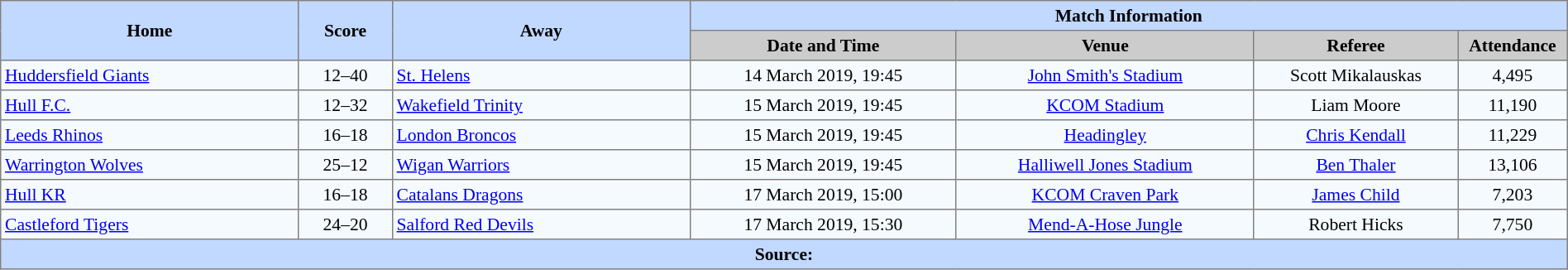<table border="1" style="border-collapse:collapse; font-size:90%; text-align:center;" cellpadding="3" cellspacing="0" width="100%">
<tr bgcolor="#C1D8FF">
<th rowspan="2" width="19%">Home</th>
<th rowspan="2" width="6%">Score</th>
<th rowspan="2" width="19%">Away</th>
<th colspan="4">Match Information</th>
</tr>
<tr bgcolor="#CCCCCC">
<th width="17%">Date and Time</th>
<th width="19%">Venue</th>
<th width="13%">Referee</th>
<th width="7%">Attendance</th>
</tr>
<tr bgcolor="#F5FAFF">
<td align="left"> <a href='#'>Huddersfield Giants</a></td>
<td>12–40</td>
<td align="left"> <a href='#'>St. Helens</a></td>
<td>14 March 2019, 19:45</td>
<td><a href='#'>John Smith's Stadium</a></td>
<td>Scott Mikalauskas</td>
<td>4,495</td>
</tr>
<tr bgcolor="#F5FAFF">
<td align="left"> <a href='#'>Hull F.C.</a></td>
<td>12–32</td>
<td align="left"> <a href='#'>Wakefield Trinity</a></td>
<td>15 March 2019, 19:45</td>
<td><a href='#'>KCOM Stadium</a></td>
<td>Liam Moore</td>
<td>11,190</td>
</tr>
<tr bgcolor="#F5FAFF">
<td align="left"> <a href='#'>Leeds Rhinos</a></td>
<td>16–18</td>
<td align="left"> <a href='#'>London Broncos</a></td>
<td>15 March 2019, 19:45</td>
<td><a href='#'>Headingley</a></td>
<td><a href='#'>Chris Kendall</a></td>
<td>11,229</td>
</tr>
<tr bgcolor="#F5FAFF">
<td align="left"> <a href='#'>Warrington Wolves</a></td>
<td>25–12</td>
<td align="left"> <a href='#'>Wigan Warriors</a></td>
<td>15 March 2019, 19:45</td>
<td><a href='#'>Halliwell Jones Stadium</a></td>
<td><a href='#'>Ben Thaler</a></td>
<td>13,106</td>
</tr>
<tr bgcolor="#F5FAFF">
<td align="left"> <a href='#'>Hull KR</a></td>
<td>16–18</td>
<td align="left"> <a href='#'>Catalans Dragons</a></td>
<td>17 March 2019, 15:00</td>
<td><a href='#'>KCOM Craven Park</a></td>
<td><a href='#'>James Child</a></td>
<td>7,203</td>
</tr>
<tr bgcolor="#F5FAFF">
<td align="left"> <a href='#'>Castleford Tigers</a></td>
<td>24–20</td>
<td align="left"> <a href='#'>Salford Red Devils</a></td>
<td>17 March 2019, 15:30</td>
<td><a href='#'>Mend-A-Hose Jungle</a></td>
<td>Robert Hicks</td>
<td>7,750</td>
</tr>
<tr style="background:#c1d8ff;">
<th colspan="7">Source:</th>
</tr>
</table>
